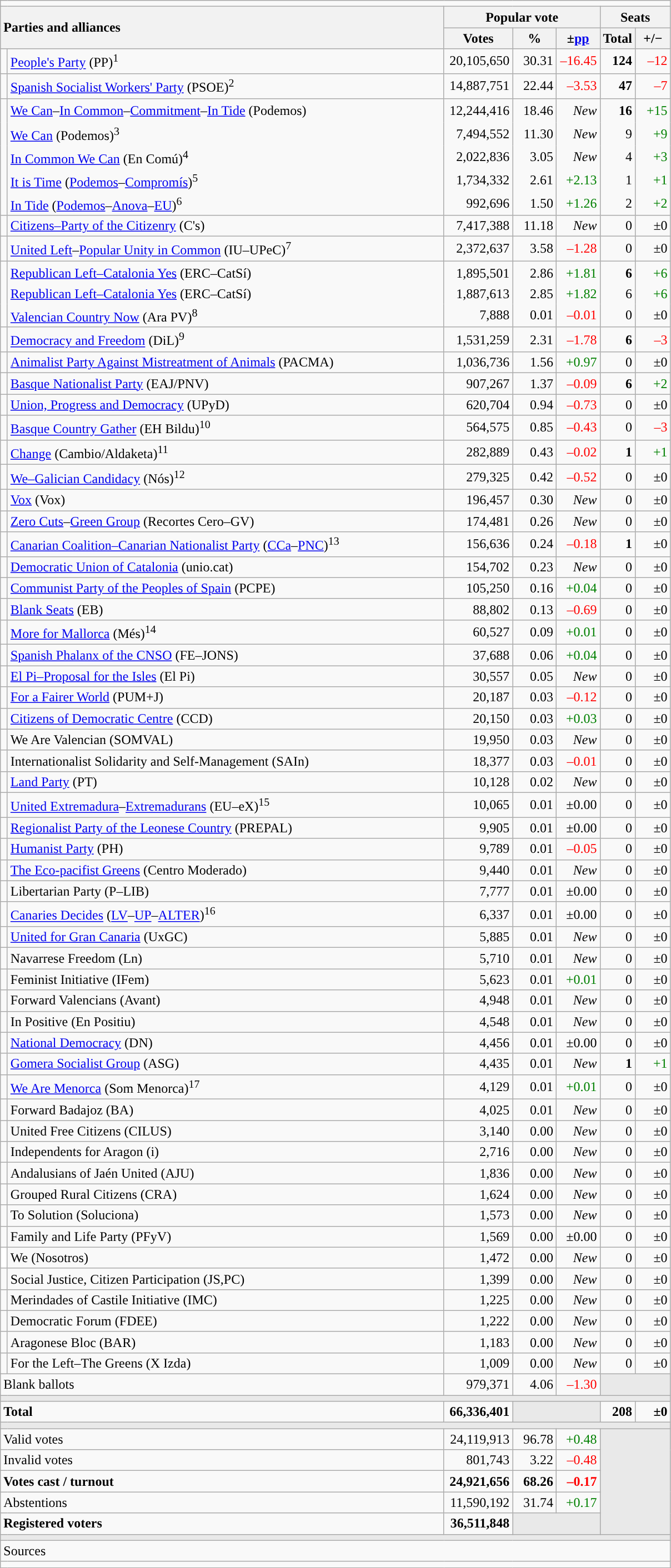<table class="wikitable" style="text-align:right;">
<tr>
<td colspan="7"></td>
</tr>
<tr>
<th style="text-align:left;" rowspan="2" colspan="2" width="525">Parties and alliances</th>
<th colspan="3">Popular vote</th>
<th colspan="2">Seats</th>
</tr>
<tr>
<th width="75">Votes</th>
<th width="45">%</th>
<th width="45">±<a href='#'>pp</a></th>
<th width="35">Total</th>
<th width="35">+/−</th>
</tr>
<tr>
<td width="1" style="color:inherit;background:"></td>
<td align="left"><a href='#'>People's Party</a> (PP)<sup>1</sup></td>
<td>20,105,650</td>
<td>30.31</td>
<td style="color:red;">–16.45</td>
<td><strong>124</strong></td>
<td style="color:red;">–12</td>
</tr>
<tr>
<td style="color:inherit;background:"></td>
<td align="left"><a href='#'>Spanish Socialist Workers' Party</a> (PSOE)<sup>2</sup></td>
<td>14,887,751</td>
<td>22.44</td>
<td style="color:red;">–3.53</td>
<td><strong>47</strong></td>
<td style="color:red;">–7</td>
</tr>
<tr style="line-height:22px;">
<td rowspan="5" style="color:inherit;background:"></td>
<td align="left"><a href='#'>We Can</a>–<a href='#'>In Common</a>–<a href='#'>Commitment</a>–<a href='#'>In Tide</a> (Podemos)</td>
<td>12,244,416</td>
<td>18.46</td>
<td><em>New</em></td>
<td><strong>16</strong></td>
<td style="color:green;">+15</td>
</tr>
<tr style="border-bottom-style:hidden; border-top-style:hidden; line-height:16px;">
<td align="left"><span><a href='#'>We Can</a> (Podemos)<sup>3</sup></span></td>
<td>7,494,552</td>
<td>11.30</td>
<td><em>New</em></td>
<td>9</td>
<td style="color:green;">+9</td>
</tr>
<tr style="border-bottom-style:hidden; line-height:16px;">
<td align="left"><span><a href='#'>In Common We Can</a> (En Comú)<sup>4</sup></span></td>
<td>2,022,836</td>
<td>3.05</td>
<td><em>New</em></td>
<td>4</td>
<td style="color:green;">+3</td>
</tr>
<tr style="border-bottom-style:hidden; line-height:16px;">
<td align="left"><span><a href='#'>It is Time</a> (<a href='#'>Podemos</a>–<a href='#'>Compromís</a>)<sup>5</sup></span></td>
<td>1,734,332</td>
<td>2.61</td>
<td style="color:green;">+2.13</td>
<td>1</td>
<td style="color:green;">+1</td>
</tr>
<tr style="line-height:16px;">
<td align="left"><span><a href='#'>In Tide</a> (<a href='#'>Podemos</a>–<a href='#'>Anova</a>–<a href='#'>EU</a>)<sup>6</sup></span></td>
<td>992,696</td>
<td>1.50</td>
<td style="color:green;">+1.26</td>
<td>2</td>
<td style="color:green;">+2</td>
</tr>
<tr>
<td style="color:inherit;background:"></td>
<td align="left"><a href='#'>Citizens–Party of the Citizenry</a> (C's)</td>
<td>7,417,388</td>
<td>11.18</td>
<td><em>New</em></td>
<td>0</td>
<td>±0</td>
</tr>
<tr>
<td style="color:inherit;background:"></td>
<td align="left"><a href='#'>United Left</a>–<a href='#'>Popular Unity in Common</a> (IU–UPeC)<sup>7</sup></td>
<td>2,372,637</td>
<td>3.58</td>
<td style="color:red;">–1.28</td>
<td>0</td>
<td>±0</td>
</tr>
<tr style="line-height:22px;">
<td rowspan="3" style="color:inherit;background:"></td>
<td align="left"><a href='#'>Republican Left–Catalonia Yes</a> (ERC–CatSí)</td>
<td>1,895,501</td>
<td>2.86</td>
<td style="color:green;">+1.81</td>
<td><strong>6</strong></td>
<td style="color:green;">+6</td>
</tr>
<tr style="border-bottom-style:hidden; border-top-style:hidden; line-height:16px;">
<td align="left"><span><a href='#'>Republican Left–Catalonia Yes</a> (ERC–CatSí)</span></td>
<td>1,887,613</td>
<td>2.85</td>
<td style="color:green;">+1.82</td>
<td>6</td>
<td style="color:green;">+6</td>
</tr>
<tr style="line-height:16px;">
<td align="left"><span><a href='#'>Valencian Country Now</a> (Ara PV)<sup>8</sup></span></td>
<td>7,888</td>
<td>0.01</td>
<td style="color:red;">–0.01</td>
<td>0</td>
<td>±0</td>
</tr>
<tr>
<td style="color:inherit;background:"></td>
<td align="left"><a href='#'>Democracy and Freedom</a> (DiL)<sup>9</sup></td>
<td>1,531,259</td>
<td>2.31</td>
<td style="color:red;">–1.78</td>
<td><strong>6</strong></td>
<td style="color:red;">–3</td>
</tr>
<tr>
<td style="color:inherit;background:"></td>
<td align="left"><a href='#'>Animalist Party Against Mistreatment of Animals</a> (PACMA)</td>
<td>1,036,736</td>
<td>1.56</td>
<td style="color:green;">+0.97</td>
<td>0</td>
<td>±0</td>
</tr>
<tr>
<td style="color:inherit;background:"></td>
<td align="left"><a href='#'>Basque Nationalist Party</a> (EAJ/PNV)</td>
<td>907,267</td>
<td>1.37</td>
<td style="color:red;">–0.09</td>
<td><strong>6</strong></td>
<td style="color:green;">+2</td>
</tr>
<tr>
<td style="color:inherit;background:"></td>
<td align="left"><a href='#'>Union, Progress and Democracy</a> (UPyD)</td>
<td>620,704</td>
<td>0.94</td>
<td style="color:red;">–0.73</td>
<td>0</td>
<td>±0</td>
</tr>
<tr>
<td style="color:inherit;background:"></td>
<td align="left"><a href='#'>Basque Country Gather</a> (EH Bildu)<sup>10</sup></td>
<td>564,575</td>
<td>0.85</td>
<td style="color:red;">–0.43</td>
<td>0</td>
<td style="color:red;">–3</td>
</tr>
<tr>
<td style="color:inherit;background:"></td>
<td align="left"><a href='#'>Change</a> (Cambio/Aldaketa)<sup>11</sup></td>
<td>282,889</td>
<td>0.43</td>
<td style="color:red;">–0.02</td>
<td><strong>1</strong></td>
<td style="color:green;">+1</td>
</tr>
<tr>
<td style="color:inherit;background:"></td>
<td align="left"><a href='#'>We–Galician Candidacy</a> (Nós)<sup>12</sup></td>
<td>279,325</td>
<td>0.42</td>
<td style="color:red;">–0.52</td>
<td>0</td>
<td>±0</td>
</tr>
<tr>
<td style="color:inherit;background:"></td>
<td align="left"><a href='#'>Vox</a> (Vox)</td>
<td>196,457</td>
<td>0.30</td>
<td><em>New</em></td>
<td>0</td>
<td>±0</td>
</tr>
<tr>
<td style="color:inherit;background:"></td>
<td align="left"><a href='#'>Zero Cuts</a>–<a href='#'>Green Group</a> (Recortes Cero–GV)</td>
<td>174,481</td>
<td>0.26</td>
<td><em>New</em></td>
<td>0</td>
<td>±0</td>
</tr>
<tr>
<td style="color:inherit;background:"></td>
<td align="left"><a href='#'>Canarian Coalition–Canarian Nationalist Party</a> (<a href='#'>CCa</a>–<a href='#'>PNC</a>)<sup>13</sup></td>
<td>156,636</td>
<td>0.24</td>
<td style="color:red;">–0.18</td>
<td><strong>1</strong></td>
<td>±0</td>
</tr>
<tr>
<td style="color:inherit;background:"></td>
<td align="left"><a href='#'>Democratic Union of Catalonia</a> (unio.cat)</td>
<td>154,702</td>
<td>0.23</td>
<td><em>New</em></td>
<td>0</td>
<td>±0</td>
</tr>
<tr>
<td style="color:inherit;background:"></td>
<td align="left"><a href='#'>Communist Party of the Peoples of Spain</a> (PCPE)</td>
<td>105,250</td>
<td>0.16</td>
<td style="color:green;">+0.04</td>
<td>0</td>
<td>±0</td>
</tr>
<tr>
<td style="color:inherit;background:"></td>
<td align="left"><a href='#'>Blank Seats</a> (EB)</td>
<td>88,802</td>
<td>0.13</td>
<td style="color:red;">–0.69</td>
<td>0</td>
<td>±0</td>
</tr>
<tr>
<td style="color:inherit;background:"></td>
<td align="left"><a href='#'>More for Mallorca</a> (Més)<sup>14</sup></td>
<td>60,527</td>
<td>0.09</td>
<td style="color:green;">+0.01</td>
<td>0</td>
<td>±0</td>
</tr>
<tr>
<td style="color:inherit;background:"></td>
<td align="left"><a href='#'>Spanish Phalanx of the CNSO</a> (FE–JONS)</td>
<td>37,688</td>
<td>0.06</td>
<td style="color:green;">+0.04</td>
<td>0</td>
<td>±0</td>
</tr>
<tr>
<td style="color:inherit;background:"></td>
<td align="left"><a href='#'>El Pi–Proposal for the Isles</a> (El Pi)</td>
<td>30,557</td>
<td>0.05</td>
<td><em>New</em></td>
<td>0</td>
<td>±0</td>
</tr>
<tr>
<td style="color:inherit;background:"></td>
<td align="left"><a href='#'>For a Fairer World</a> (PUM+J)</td>
<td>20,187</td>
<td>0.03</td>
<td style="color:red;">–0.12</td>
<td>0</td>
<td>±0</td>
</tr>
<tr>
<td style="color:inherit;background:"></td>
<td align="left"><a href='#'>Citizens of Democratic Centre</a> (CCD)</td>
<td>20,150</td>
<td>0.03</td>
<td style="color:green;">+0.03</td>
<td>0</td>
<td>±0</td>
</tr>
<tr>
<td style="color:inherit;background:"></td>
<td align="left">We Are Valencian (SOMVAL)</td>
<td>19,950</td>
<td>0.03</td>
<td><em>New</em></td>
<td>0</td>
<td>±0</td>
</tr>
<tr>
<td style="color:inherit;background:"></td>
<td align="left">Internationalist Solidarity and Self-Management (SAIn)</td>
<td>18,377</td>
<td>0.03</td>
<td style="color:red;">–0.01</td>
<td>0</td>
<td>±0</td>
</tr>
<tr>
<td style="color:inherit;background:"></td>
<td align="left"><a href='#'>Land Party</a> (PT)</td>
<td>10,128</td>
<td>0.02</td>
<td><em>New</em></td>
<td>0</td>
<td>±0</td>
</tr>
<tr>
<td style="color:inherit;background:"></td>
<td align="left"><a href='#'>United Extremadura</a>–<a href='#'>Extremadurans</a> (EU–eX)<sup>15</sup></td>
<td>10,065</td>
<td>0.01</td>
<td>±0.00</td>
<td>0</td>
<td>±0</td>
</tr>
<tr>
<td style="color:inherit;background:"></td>
<td align="left"><a href='#'>Regionalist Party of the Leonese Country</a> (PREPAL)</td>
<td>9,905</td>
<td>0.01</td>
<td>±0.00</td>
<td>0</td>
<td>±0</td>
</tr>
<tr>
<td style="color:inherit;background:"></td>
<td align="left"><a href='#'>Humanist Party</a> (PH)</td>
<td>9,789</td>
<td>0.01</td>
<td style="color:red;">–0.05</td>
<td>0</td>
<td>±0</td>
</tr>
<tr>
<td style="color:inherit;background:"></td>
<td align="left"><a href='#'>The Eco-pacifist Greens</a> (Centro Moderado)</td>
<td>9,440</td>
<td>0.01</td>
<td><em>New</em></td>
<td>0</td>
<td>±0</td>
</tr>
<tr>
<td style="color:inherit;background:"></td>
<td align="left">Libertarian Party (P–LIB)</td>
<td>7,777</td>
<td>0.01</td>
<td>±0.00</td>
<td>0</td>
<td>±0</td>
</tr>
<tr>
<td style="color:inherit;background:"></td>
<td align="left"><a href='#'>Canaries Decides</a> (<a href='#'>LV</a>–<a href='#'>UP</a>–<a href='#'>ALTER</a>)<sup>16</sup></td>
<td>6,337</td>
<td>0.01</td>
<td>±0.00</td>
<td>0</td>
<td>±0</td>
</tr>
<tr>
<td style="color:inherit;background:"></td>
<td align="left"><a href='#'>United for Gran Canaria</a> (UxGC)</td>
<td>5,885</td>
<td>0.01</td>
<td><em>New</em></td>
<td>0</td>
<td>±0</td>
</tr>
<tr>
<td style="color:inherit;background:"></td>
<td align="left">Navarrese Freedom (Ln)</td>
<td>5,710</td>
<td>0.01</td>
<td><em>New</em></td>
<td>0</td>
<td>±0</td>
</tr>
<tr>
<td style="color:inherit;background:"></td>
<td align="left">Feminist Initiative (IFem)</td>
<td>5,623</td>
<td>0.01</td>
<td style="color:green;">+0.01</td>
<td>0</td>
<td>±0</td>
</tr>
<tr>
<td style="color:inherit;background:"></td>
<td align="left">Forward Valencians (Avant)</td>
<td>4,948</td>
<td>0.01</td>
<td><em>New</em></td>
<td>0</td>
<td>±0</td>
</tr>
<tr>
<td style="color:inherit;background:"></td>
<td align="left">In Positive (En Positiu)</td>
<td>4,548</td>
<td>0.01</td>
<td><em>New</em></td>
<td>0</td>
<td>±0</td>
</tr>
<tr>
<td style="color:inherit;background:"></td>
<td align="left"><a href='#'>National Democracy</a> (DN)</td>
<td>4,456</td>
<td>0.01</td>
<td>±0.00</td>
<td>0</td>
<td>±0</td>
</tr>
<tr>
<td style="color:inherit;background:"></td>
<td align="left"><a href='#'>Gomera Socialist Group</a> (ASG)</td>
<td>4,435</td>
<td>0.01</td>
<td><em>New</em></td>
<td><strong>1</strong></td>
<td style="color:green;">+1</td>
</tr>
<tr>
<td style="color:inherit;background:"></td>
<td align="left"><a href='#'>We Are Menorca</a> (Som Menorca)<sup>17</sup></td>
<td>4,129</td>
<td>0.01</td>
<td style="color:green;">+0.01</td>
<td>0</td>
<td>±0</td>
</tr>
<tr>
<td style="color:inherit;background:"></td>
<td align="left">Forward Badajoz (BA)</td>
<td>4,025</td>
<td>0.01</td>
<td><em>New</em></td>
<td>0</td>
<td>±0</td>
</tr>
<tr>
<td style="color:inherit;background:"></td>
<td align="left">United Free Citizens (CILUS)</td>
<td>3,140</td>
<td>0.00</td>
<td><em>New</em></td>
<td>0</td>
<td>±0</td>
</tr>
<tr>
<td style="color:inherit;background:"></td>
<td align="left">Independents for Aragon (i)</td>
<td>2,716</td>
<td>0.00</td>
<td><em>New</em></td>
<td>0</td>
<td>±0</td>
</tr>
<tr>
<td style="color:inherit;background:"></td>
<td align="left">Andalusians of Jaén United (AJU)</td>
<td>1,836</td>
<td>0.00</td>
<td><em>New</em></td>
<td>0</td>
<td>±0</td>
</tr>
<tr>
<td style="color:inherit;background:"></td>
<td align="left">Grouped Rural Citizens (CRA)</td>
<td>1,624</td>
<td>0.00</td>
<td><em>New</em></td>
<td>0</td>
<td>±0</td>
</tr>
<tr>
<td style="color:inherit;background:"></td>
<td align="left">To Solution (Soluciona)</td>
<td>1,573</td>
<td>0.00</td>
<td><em>New</em></td>
<td>0</td>
<td>±0</td>
</tr>
<tr>
<td style="color:inherit;background:"></td>
<td align="left">Family and Life Party (PFyV)</td>
<td>1,569</td>
<td>0.00</td>
<td>±0.00</td>
<td>0</td>
<td>±0</td>
</tr>
<tr>
<td bgcolor="white"></td>
<td align="left">We (Nosotros)</td>
<td>1,472</td>
<td>0.00</td>
<td><em>New</em></td>
<td>0</td>
<td>±0</td>
</tr>
<tr>
<td style="color:inherit;background:"></td>
<td align="left">Social Justice, Citizen Participation (JS,PC)</td>
<td>1,399</td>
<td>0.00</td>
<td><em>New</em></td>
<td>0</td>
<td>±0</td>
</tr>
<tr>
<td style="color:inherit;background:"></td>
<td align="left">Merindades of Castile Initiative (IMC)</td>
<td>1,225</td>
<td>0.00</td>
<td><em>New</em></td>
<td>0</td>
<td>±0</td>
</tr>
<tr>
<td style="color:inherit;background:"></td>
<td align="left">Democratic Forum (FDEE)</td>
<td>1,222</td>
<td>0.00</td>
<td><em>New</em></td>
<td>0</td>
<td>±0</td>
</tr>
<tr>
<td style="color:inherit;background:"></td>
<td align="left">Aragonese Bloc (BAR)</td>
<td>1,183</td>
<td>0.00</td>
<td><em>New</em></td>
<td>0</td>
<td>±0</td>
</tr>
<tr>
<td style="color:inherit;background:"></td>
<td align="left">For the Left–The Greens (X Izda)</td>
<td>1,009</td>
<td>0.00</td>
<td><em>New</em></td>
<td>0</td>
<td>±0</td>
</tr>
<tr>
<td align="left" colspan="2">Blank ballots</td>
<td>979,371</td>
<td>4.06</td>
<td style="color:red;">–1.30</td>
<td bgcolor="#E9E9E9" colspan="2"></td>
</tr>
<tr>
<td colspan="7" bgcolor="#E9E9E9"></td>
</tr>
<tr style="font-weight:bold;">
<td align="left" colspan="2">Total</td>
<td>66,336,401</td>
<td bgcolor="#E9E9E9" colspan="2"></td>
<td>208</td>
<td>±0</td>
</tr>
<tr>
<td colspan="7" bgcolor="#E9E9E9"></td>
</tr>
<tr>
<td align="left" colspan="2">Valid votes</td>
<td>24,119,913</td>
<td>96.78</td>
<td style="color:green;">+0.48</td>
<td bgcolor="#E9E9E9" colspan="2" rowspan="5"></td>
</tr>
<tr>
<td align="left" colspan="2">Invalid votes</td>
<td>801,743</td>
<td>3.22</td>
<td style="color:red;">–0.48</td>
</tr>
<tr style="font-weight:bold;">
<td align="left" colspan="2">Votes cast / turnout</td>
<td>24,921,656</td>
<td>68.26</td>
<td style="color:red;">–0.17</td>
</tr>
<tr>
<td align="left" colspan="2">Abstentions</td>
<td>11,590,192</td>
<td>31.74</td>
<td style="color:green;">+0.17</td>
</tr>
<tr style="font-weight:bold;">
<td align="left" colspan="2">Registered voters</td>
<td>36,511,848</td>
<td bgcolor="#E9E9E9" colspan="2"></td>
</tr>
<tr>
<td colspan="7" bgcolor="#E9E9E9"></td>
</tr>
<tr>
<td align="left" colspan="7">Sources</td>
</tr>
<tr>
<td colspan="7" style="text-align:left; max-width:790px;"></td>
</tr>
</table>
